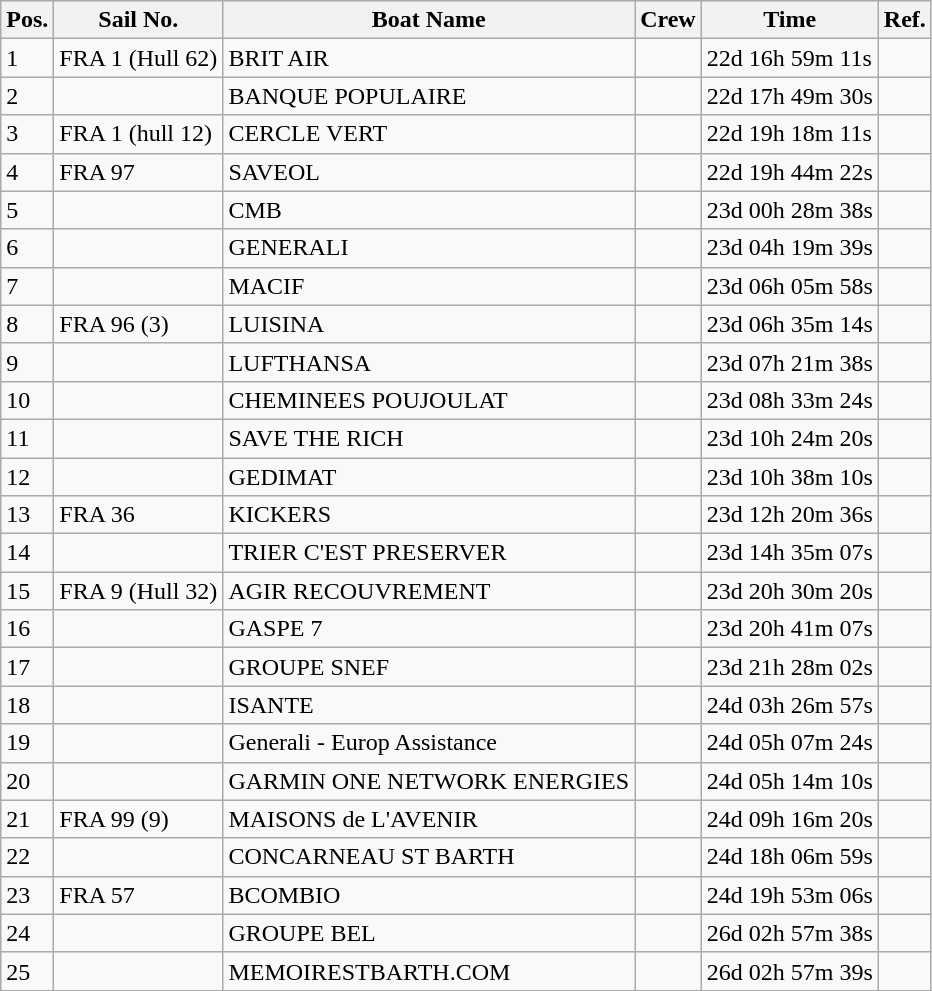<table class="wikitable sortable">
<tr>
<th>Pos.</th>
<th>Sail No.</th>
<th>Boat Name</th>
<th>Crew</th>
<th>Time</th>
<th>Ref.</th>
</tr>
<tr>
<td>1</td>
<td>FRA 1 (Hull 62)</td>
<td>BRIT AIR</td>
<td> <br>  </td>
<td>22d 16h 59m 11s</td>
<td></td>
</tr>
<tr>
<td>2</td>
<td></td>
<td>BANQUE POPULAIRE</td>
<td> <br>  </td>
<td>22d 17h 49m 30s</td>
<td></td>
</tr>
<tr>
<td>3</td>
<td>FRA 1 (hull 12)</td>
<td>CERCLE VERT</td>
<td> <br>  </td>
<td>22d 19h 18m 11s</td>
<td></td>
</tr>
<tr>
<td>4</td>
<td>FRA 97</td>
<td>SAVEOL</td>
<td> <br>  </td>
<td>22d 19h 44m 22s</td>
<td></td>
</tr>
<tr>
<td>5</td>
<td></td>
<td>CMB</td>
<td> <br>  </td>
<td>23d 00h 28m 38s</td>
<td></td>
</tr>
<tr>
<td>6</td>
<td></td>
<td>GENERALI</td>
<td> <br>  </td>
<td>23d 04h 19m 39s</td>
<td></td>
</tr>
<tr>
<td>7</td>
<td></td>
<td>MACIF</td>
<td> <br>  </td>
<td>23d 06h 05m 58s</td>
<td></td>
</tr>
<tr>
<td>8</td>
<td>FRA 96 (3)</td>
<td>LUISINA</td>
<td> <br>  </td>
<td>23d 06h 35m 14s</td>
<td></td>
</tr>
<tr>
<td>9</td>
<td></td>
<td>LUFTHANSA</td>
<td> <br>  </td>
<td>23d 07h 21m 38s</td>
<td></td>
</tr>
<tr>
<td>10</td>
<td></td>
<td>CHEMINEES POUJOULAT</td>
<td> <br>  </td>
<td>23d 08h 33m 24s</td>
<td></td>
</tr>
<tr>
<td>11</td>
<td></td>
<td>SAVE THE RICH</td>
<td> <br>  </td>
<td>23d 10h 24m 20s</td>
<td></td>
</tr>
<tr>
<td>12</td>
<td></td>
<td>GEDIMAT</td>
<td> <br>  </td>
<td>23d 10h 38m 10s</td>
<td></td>
</tr>
<tr>
<td>13</td>
<td>FRA 36</td>
<td>KICKERS</td>
<td> <br>  </td>
<td>23d 12h 20m 36s</td>
<td></td>
</tr>
<tr>
<td>14</td>
<td></td>
<td>TRIER C'EST PRESERVER</td>
<td> <br>  </td>
<td>23d 14h 35m 07s</td>
<td></td>
</tr>
<tr>
<td>15</td>
<td>FRA 9 (Hull 32)</td>
<td>AGIR RECOUVREMENT</td>
<td> <br>  </td>
<td>23d 20h 30m 20s</td>
<td></td>
</tr>
<tr>
<td>16</td>
<td></td>
<td>GASPE 7</td>
<td> <br>  </td>
<td>23d 20h 41m 07s</td>
<td></td>
</tr>
<tr>
<td>17</td>
<td></td>
<td>GROUPE SNEF</td>
<td> <br>  </td>
<td>23d 21h 28m 02s</td>
<td></td>
</tr>
<tr>
<td>18</td>
<td></td>
<td>ISANTE</td>
<td> <br>  </td>
<td>24d 03h 26m 57s</td>
<td></td>
</tr>
<tr>
<td>19</td>
<td></td>
<td>Generali - Europ Assistance</td>
<td> <br>  </td>
<td>24d 05h 07m 24s</td>
<td></td>
</tr>
<tr>
<td>20</td>
<td></td>
<td>GARMIN ONE NETWORK ENERGIES</td>
<td> <br>  </td>
<td>24d 05h 14m 10s</td>
<td></td>
</tr>
<tr>
<td>21</td>
<td>FRA 99 (9)</td>
<td>MAISONS de L'AVENIR</td>
<td> <br>  </td>
<td>24d 09h 16m 20s</td>
<td></td>
</tr>
<tr>
<td>22</td>
<td></td>
<td>CONCARNEAU ST BARTH</td>
<td> <br>  </td>
<td>24d 18h 06m 59s</td>
<td></td>
</tr>
<tr>
<td>23</td>
<td>FRA 57</td>
<td>BCOMBIO</td>
<td> <br>  </td>
<td>24d 19h 53m 06s</td>
<td></td>
</tr>
<tr>
<td>24</td>
<td></td>
<td>GROUPE BEL</td>
<td> <br>  </td>
<td>26d 02h 57m 38s</td>
<td></td>
</tr>
<tr>
<td>25</td>
<td></td>
<td>MEMOIRESTBARTH.COM</td>
<td> <br>  </td>
<td>26d 02h 57m 39s</td>
<td></td>
</tr>
</table>
